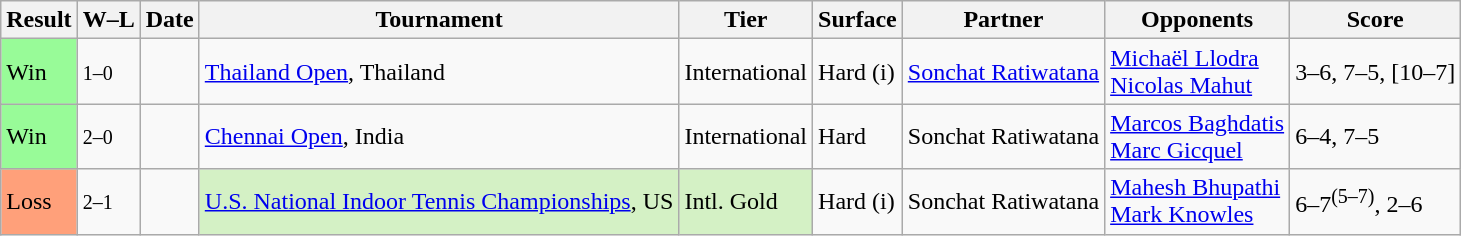<table class="sortable wikitable">
<tr>
<th>Result</th>
<th class="unsortable">W–L</th>
<th>Date</th>
<th>Tournament</th>
<th>Tier</th>
<th>Surface</th>
<th>Partner</th>
<th>Opponents</th>
<th class="unsortable">Score</th>
</tr>
<tr>
<td bgcolor=98FB98>Win</td>
<td><small>1–0</small></td>
<td><a href='#'></a></td>
<td><a href='#'>Thailand Open</a>, Thailand</td>
<td>International</td>
<td>Hard (i)</td>
<td> <a href='#'>Sonchat Ratiwatana</a></td>
<td> <a href='#'>Michaël Llodra</a><br> <a href='#'>Nicolas Mahut</a></td>
<td>3–6, 7–5, [10–7]</td>
</tr>
<tr>
<td bgcolor=98FB98>Win</td>
<td><small>2–0</small></td>
<td><a href='#'></a></td>
<td><a href='#'>Chennai Open</a>, India</td>
<td>International</td>
<td>Hard</td>
<td> Sonchat Ratiwatana</td>
<td> <a href='#'>Marcos Baghdatis</a><br> <a href='#'>Marc Gicquel</a></td>
<td>6–4, 7–5</td>
</tr>
<tr>
<td bgcolor=FFA07A>Loss</td>
<td><small>2–1</small></td>
<td><a href='#'></a></td>
<td style="background:#D4F1C5;"><a href='#'>U.S. National Indoor Tennis Championships</a>, US</td>
<td style="background:#D4F1C5;">Intl. Gold</td>
<td>Hard (i)</td>
<td> Sonchat Ratiwatana</td>
<td> <a href='#'>Mahesh Bhupathi</a><br> <a href='#'>Mark Knowles</a></td>
<td>6–7<sup>(5–7)</sup>, 2–6</td>
</tr>
</table>
